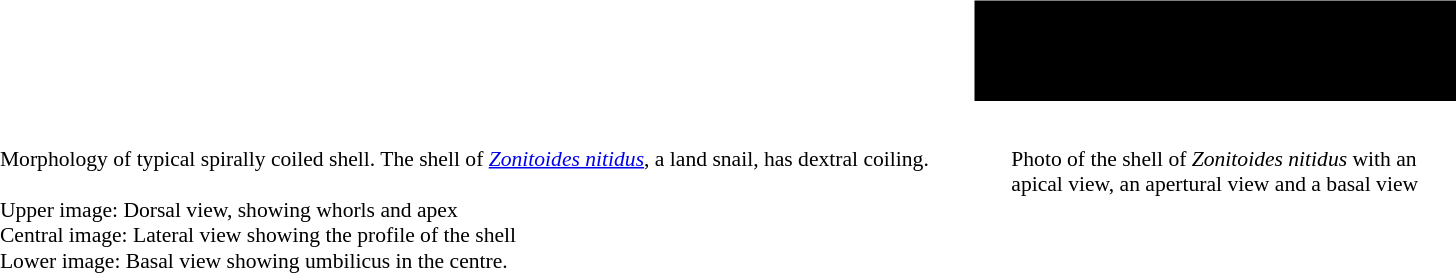<table align=center cellspacing="5" cellpadding="25" style="font-size: 90%;">
<tr align=center>
<td></td>
<td style="background: black">|</td>
</tr>
<tr valign=top>
<td>Morphology of typical spirally coiled shell. The shell of <em><a href='#'>Zonitoides nitidus</a></em>, a land snail, has dextral coiling.<br><br>Upper image: Dorsal view, showing whorls and apex<br>
Central image: Lateral view showing the profile of the shell<br>
Lower image: Basal view showing umbilicus in the centre.</td>
<td>Photo of the shell of <em>Zonitoides nitidus</em> with an<br>apical view, an apertural view and a basal view</td>
</tr>
</table>
